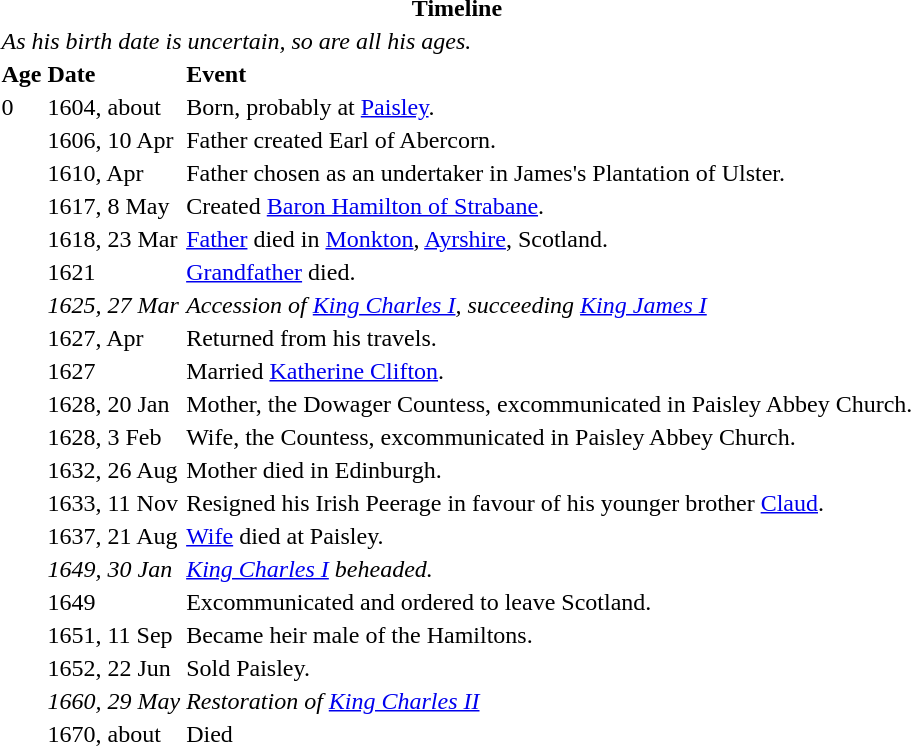<table>
<tr>
<th colspan=3>Timeline</th>
</tr>
<tr>
<td colspan=3><em>As his birth date is uncertain, so are all his ages.</em></td>
</tr>
<tr>
<th align="left">Age</th>
<th align="left">Date</th>
<th align="left">Event</th>
</tr>
<tr>
<td>0</td>
<td>1604, about</td>
<td>Born, probably at <a href='#'>Paisley</a>.</td>
</tr>
<tr>
<td></td>
<td>1606, 10 Apr</td>
<td>Father created Earl of Abercorn.</td>
</tr>
<tr>
<td></td>
<td>1610, Apr</td>
<td>Father chosen as an undertaker in James's Plantation of Ulster.</td>
</tr>
<tr>
<td></td>
<td>1617, 8 May</td>
<td>Created <a href='#'>Baron Hamilton of Strabane</a>.</td>
</tr>
<tr>
<td></td>
<td>1618, 23 Mar</td>
<td><a href='#'>Father</a> died in <a href='#'>Monkton</a>, <a href='#'>Ayrshire</a>, Scotland.</td>
</tr>
<tr>
<td></td>
<td>1621</td>
<td><a href='#'>Grandfather</a> died.</td>
</tr>
<tr>
<td></td>
<td><em>1625, 27 Mar</em></td>
<td><em>Accession of <a href='#'>King Charles I</a>, succeeding <a href='#'>King James I</a></em></td>
</tr>
<tr>
<td></td>
<td>1627, Apr</td>
<td>Returned from his travels.</td>
</tr>
<tr>
<td></td>
<td>1627</td>
<td>Married <a href='#'>Katherine Clifton</a>.</td>
</tr>
<tr>
<td></td>
<td>1628, 20 Jan</td>
<td>Mother, the Dowager Countess, excommunicated in Paisley Abbey Church.</td>
</tr>
<tr>
<td></td>
<td>1628, 3 Feb</td>
<td>Wife, the Countess, excommunicated in Paisley Abbey Church.</td>
</tr>
<tr>
<td></td>
<td>1632, 26 Aug</td>
<td>Mother died in Edinburgh.</td>
</tr>
<tr>
<td></td>
<td>1633, 11 Nov</td>
<td>Resigned his Irish Peerage in favour of his younger brother <a href='#'>Claud</a>.</td>
</tr>
<tr>
<td></td>
<td>1637, 21 Aug</td>
<td><a href='#'>Wife</a> died at Paisley.</td>
</tr>
<tr>
<td></td>
<td><em>1649, 30 Jan</em></td>
<td><em><a href='#'>King Charles I</a> beheaded.</em></td>
</tr>
<tr>
<td></td>
<td>1649</td>
<td>Excommunicated and ordered to leave Scotland.</td>
</tr>
<tr>
<td></td>
<td>1651, 11 Sep</td>
<td>Became heir male of the Hamiltons.</td>
</tr>
<tr>
<td></td>
<td>1652, 22 Jun</td>
<td>Sold Paisley.</td>
</tr>
<tr>
<td></td>
<td><em>1660, 29 May</em></td>
<td><em>Restoration of <a href='#'>King Charles II</a></em></td>
</tr>
<tr>
<td></td>
<td>1670, about</td>
<td>Died</td>
</tr>
</table>
